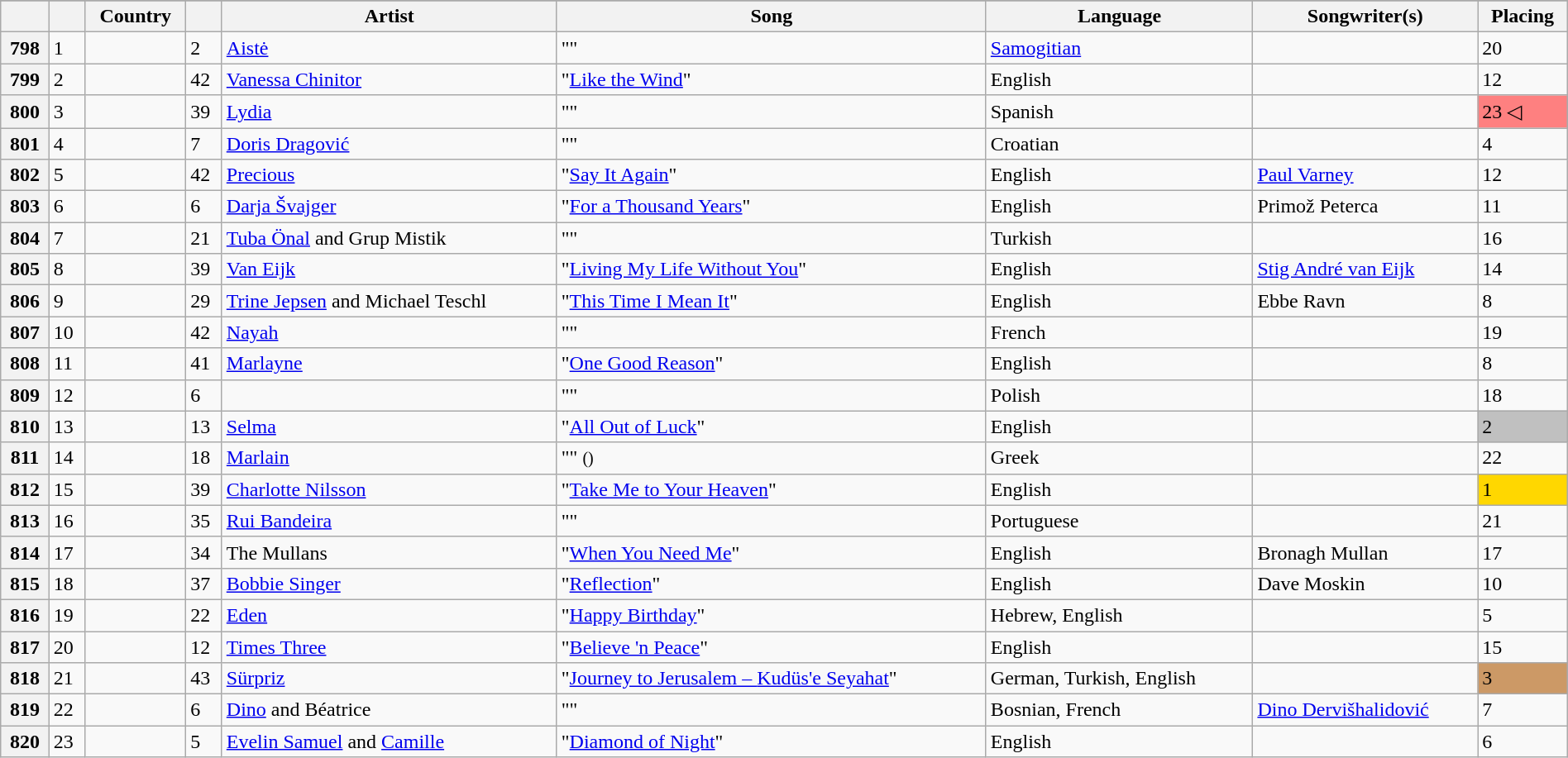<table class="wikitable plainrowheaders" style="width:100%">
<tr>
</tr>
<tr>
<th scope="col"></th>
<th scope="col"></th>
<th scope="col">Country</th>
<th scope="col"></th>
<th scope="col">Artist</th>
<th scope="col">Song</th>
<th scope="col">Language</th>
<th scope="col">Songwriter(s)</th>
<th scope="col">Placing</th>
</tr>
<tr>
<th scope="row">798</th>
<td>1</td>
<td></td>
<td>2</td>
<td><a href='#'>Aistė</a></td>
<td>""</td>
<td><a href='#'>Samogitian</a></td>
<td></td>
<td>20</td>
</tr>
<tr>
<th scope="row">799</th>
<td>2</td>
<td></td>
<td>42</td>
<td><a href='#'>Vanessa Chinitor</a></td>
<td>"<a href='#'>Like the Wind</a>"</td>
<td>English</td>
<td></td>
<td>12</td>
</tr>
<tr>
<th scope="row">800</th>
<td>3</td>
<td></td>
<td>39</td>
<td><a href='#'>Lydia</a></td>
<td>""</td>
<td>Spanish</td>
<td></td>
<td bgcolor="#FE8080">23 ◁</td>
</tr>
<tr>
<th scope="row">801</th>
<td>4</td>
<td></td>
<td>7</td>
<td><a href='#'>Doris Dragović</a></td>
<td>""</td>
<td>Croatian</td>
<td></td>
<td>4</td>
</tr>
<tr>
<th scope="row">802</th>
<td>5</td>
<td></td>
<td>42</td>
<td><a href='#'>Precious</a></td>
<td>"<a href='#'>Say It Again</a>"</td>
<td>English</td>
<td><a href='#'>Paul Varney</a></td>
<td>12</td>
</tr>
<tr>
<th scope="row">803</th>
<td>6</td>
<td></td>
<td>6</td>
<td><a href='#'>Darja Švajger</a></td>
<td>"<a href='#'>For a Thousand Years</a>"</td>
<td>English</td>
<td>Primož Peterca</td>
<td>11</td>
</tr>
<tr>
<th scope="row">804</th>
<td>7</td>
<td></td>
<td>21</td>
<td><a href='#'>Tuba Önal</a> and Grup Mistik</td>
<td>""</td>
<td>Turkish</td>
<td></td>
<td>16</td>
</tr>
<tr>
<th scope="row">805</th>
<td>8</td>
<td></td>
<td>39</td>
<td><a href='#'>Van Eijk</a></td>
<td>"<a href='#'>Living My Life Without You</a>"</td>
<td>English</td>
<td><a href='#'>Stig André van Eijk</a></td>
<td>14</td>
</tr>
<tr>
<th scope="row">806</th>
<td>9</td>
<td></td>
<td>29</td>
<td><a href='#'>Trine Jepsen</a> and Michael Teschl</td>
<td>"<a href='#'>This Time I Mean It</a>"</td>
<td>English</td>
<td>Ebbe Ravn</td>
<td>8</td>
</tr>
<tr>
<th scope="row">807</th>
<td>10</td>
<td></td>
<td>42</td>
<td><a href='#'>Nayah</a></td>
<td>""</td>
<td>French</td>
<td></td>
<td>19</td>
</tr>
<tr>
<th scope="row">808</th>
<td>11</td>
<td></td>
<td>41</td>
<td><a href='#'>Marlayne</a></td>
<td>"<a href='#'>One Good Reason</a>"</td>
<td>English</td>
<td></td>
<td>8</td>
</tr>
<tr>
<th scope="row">809</th>
<td>12</td>
<td></td>
<td>6</td>
<td></td>
<td>""</td>
<td>Polish</td>
<td></td>
<td>18</td>
</tr>
<tr>
<th scope="row">810</th>
<td>13</td>
<td></td>
<td>13</td>
<td><a href='#'>Selma</a></td>
<td>"<a href='#'>All Out of Luck</a>"</td>
<td>English</td>
<td></td>
<td bgcolor="silver">2</td>
</tr>
<tr>
<th scope="row">811</th>
<td>14</td>
<td></td>
<td>18</td>
<td><a href='#'>Marlain</a></td>
<td>"" <small>()</small></td>
<td>Greek</td>
<td></td>
<td>22</td>
</tr>
<tr>
<th scope="row">812</th>
<td>15</td>
<td></td>
<td>39</td>
<td><a href='#'>Charlotte Nilsson</a></td>
<td>"<a href='#'>Take Me to Your Heaven</a>"</td>
<td>English</td>
<td></td>
<td bgcolor="gold">1</td>
</tr>
<tr>
<th scope="row">813</th>
<td>16</td>
<td></td>
<td>35</td>
<td><a href='#'>Rui Bandeira</a></td>
<td>""</td>
<td>Portuguese</td>
<td></td>
<td>21</td>
</tr>
<tr>
<th scope="row">814</th>
<td>17</td>
<td></td>
<td>34</td>
<td>The Mullans</td>
<td>"<a href='#'>When You Need Me</a>"</td>
<td>English</td>
<td>Bronagh Mullan</td>
<td>17</td>
</tr>
<tr>
<th scope="row">815</th>
<td>18</td>
<td></td>
<td>37</td>
<td><a href='#'>Bobbie Singer</a></td>
<td>"<a href='#'>Reflection</a>"</td>
<td>English</td>
<td>Dave Moskin</td>
<td>10</td>
</tr>
<tr>
<th scope="row">816</th>
<td>19</td>
<td></td>
<td>22</td>
<td><a href='#'>Eden</a></td>
<td>"<a href='#'>Happy Birthday</a>"</td>
<td>Hebrew, English</td>
<td></td>
<td>5</td>
</tr>
<tr>
<th scope="row">817</th>
<td>20</td>
<td></td>
<td>12</td>
<td><a href='#'>Times Three</a></td>
<td>"<a href='#'>Believe 'n Peace</a>"</td>
<td>English</td>
<td></td>
<td>15</td>
</tr>
<tr>
<th scope="row">818</th>
<td>21</td>
<td></td>
<td>43</td>
<td><a href='#'>Sürpriz</a></td>
<td>"<a href='#'>Journey to Jerusalem – <span>Kudüs'e Seyahat</span></a>"</td>
<td>German, Turkish, English</td>
<td></td>
<td bgcolor="#C96">3</td>
</tr>
<tr>
<th scope="row">819</th>
<td>22</td>
<td></td>
<td>6</td>
<td><a href='#'>Dino</a> and Béatrice</td>
<td>""</td>
<td>Bosnian, French</td>
<td><a href='#'>Dino Dervišhalidović</a></td>
<td>7</td>
</tr>
<tr>
<th scope="row">820</th>
<td>23</td>
<td></td>
<td>5</td>
<td><a href='#'>Evelin Samuel</a> and <a href='#'>Camille</a></td>
<td>"<a href='#'>Diamond of Night</a>"</td>
<td>English</td>
<td></td>
<td>6</td>
</tr>
</table>
